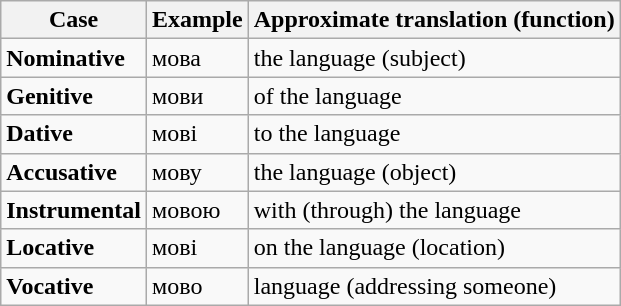<table class="wikitable" align="center">
<tr>
<th>Case</th>
<th>Example</th>
<th>Approximate translation (function)</th>
</tr>
<tr>
<td><strong>Nominative</strong></td>
<td>мов<span>а</span></td>
<td>the language (subject)</td>
</tr>
<tr>
<td><strong>Genitive</strong></td>
<td>мов<span>и</span></td>
<td>of the language</td>
</tr>
<tr>
<td><strong>Dative</strong></td>
<td>мов<span>і</span></td>
<td>to the language</td>
</tr>
<tr>
<td><strong>Accusative</strong></td>
<td>мов<span>у</span></td>
<td>the language (object)</td>
</tr>
<tr>
<td><strong>Instrumental</strong></td>
<td>мов<span>ою</span></td>
<td>with (through) the language</td>
</tr>
<tr>
<td><strong>Locative</strong></td>
<td>мов<span>і</span></td>
<td>on the language (location)</td>
</tr>
<tr>
<td><strong>Vocative</strong></td>
<td>мов<span>о</span></td>
<td>language (addressing someone)</td>
</tr>
</table>
